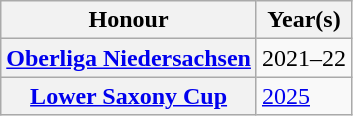<table class="wikitable plainrowheaders">
<tr>
<th scope=col>Honour</th>
<th scope=col>Year(s)</th>
</tr>
<tr>
<th scope=row><a href='#'>Oberliga Niedersachsen</a></th>
<td>2021–22</td>
</tr>
<tr>
<th scope=row><a href='#'>Lower Saxony Cup</a></th>
<td><a href='#'>2025</a></td>
</tr>
</table>
